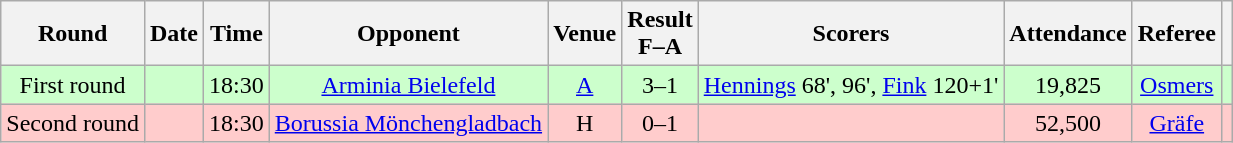<table class="wikitable sortable" style="text-align:center">
<tr>
<th>Round</th>
<th>Date</th>
<th>Time</th>
<th>Opponent</th>
<th>Venue</th>
<th>Result<br>F–A</th>
<th class="unsortable">Scorers</th>
<th>Attendance</th>
<th>Referee</th>
<th class="unsortable"></th>
</tr>
<tr bgcolor="#cfc">
<td>First round</td>
<td></td>
<td>18:30</td>
<td><a href='#'>Arminia Bielefeld</a></td>
<td><a href='#'>A</a></td>
<td>3–1 </td>
<td><a href='#'>Hennings</a> 68', 96', <a href='#'>Fink</a> 120+1'</td>
<td>19,825</td>
<td><a href='#'>Osmers</a></td>
<td></td>
</tr>
<tr bgcolor="#fcc">
<td>Second round</td>
<td></td>
<td>18:30</td>
<td><a href='#'>Borussia Mönchengladbach</a></td>
<td>H</td>
<td>0–1</td>
<td></td>
<td>52,500</td>
<td><a href='#'>Gräfe</a></td>
<td></td>
</tr>
</table>
